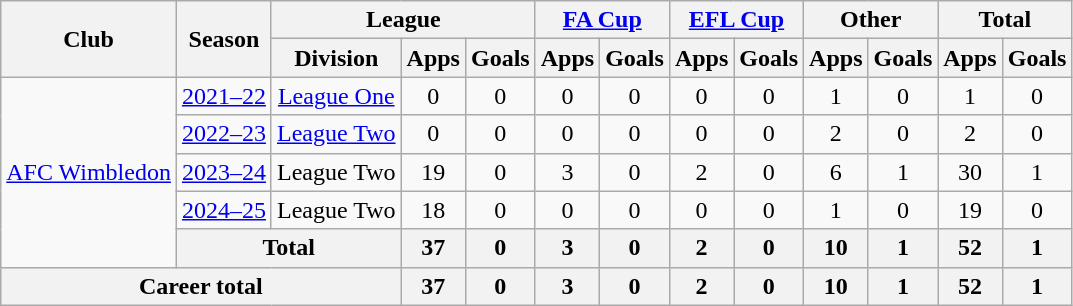<table class="wikitable" style="text-align: center;">
<tr>
<th rowspan="2">Club</th>
<th rowspan="2">Season</th>
<th colspan="3">League</th>
<th colspan="2"><a href='#'>FA Cup</a></th>
<th colspan="2"><a href='#'>EFL Cup</a></th>
<th colspan="2">Other</th>
<th colspan="2">Total</th>
</tr>
<tr>
<th>Division</th>
<th>Apps</th>
<th>Goals</th>
<th>Apps</th>
<th>Goals</th>
<th>Apps</th>
<th>Goals</th>
<th>Apps</th>
<th>Goals</th>
<th>Apps</th>
<th>Goals</th>
</tr>
<tr>
<td rowspan="5"><a href='#'>AFC Wimbledon</a></td>
<td><a href='#'>2021–22</a></td>
<td><a href='#'>League One</a></td>
<td>0</td>
<td>0</td>
<td>0</td>
<td>0</td>
<td>0</td>
<td>0</td>
<td>1</td>
<td>0</td>
<td>1</td>
<td>0</td>
</tr>
<tr>
<td><a href='#'>2022–23</a></td>
<td><a href='#'>League Two</a></td>
<td>0</td>
<td>0</td>
<td>0</td>
<td>0</td>
<td>0</td>
<td>0</td>
<td>2</td>
<td>0</td>
<td>2</td>
<td>0</td>
</tr>
<tr>
<td><a href='#'>2023–24</a></td>
<td>League Two</td>
<td>19</td>
<td>0</td>
<td>3</td>
<td>0</td>
<td>2</td>
<td>0</td>
<td>6</td>
<td>1</td>
<td>30</td>
<td>1</td>
</tr>
<tr>
<td><a href='#'>2024–25</a></td>
<td>League Two</td>
<td>18</td>
<td>0</td>
<td>0</td>
<td>0</td>
<td>0</td>
<td>0</td>
<td>1</td>
<td>0</td>
<td>19</td>
<td>0</td>
</tr>
<tr>
<th colspan="2">Total</th>
<th>37</th>
<th>0</th>
<th>3</th>
<th>0</th>
<th>2</th>
<th>0</th>
<th>10</th>
<th>1</th>
<th>52</th>
<th>1</th>
</tr>
<tr>
<th colspan="3">Career total</th>
<th>37</th>
<th>0</th>
<th>3</th>
<th>0</th>
<th>2</th>
<th>0</th>
<th>10</th>
<th>1</th>
<th>52</th>
<th>1</th>
</tr>
</table>
